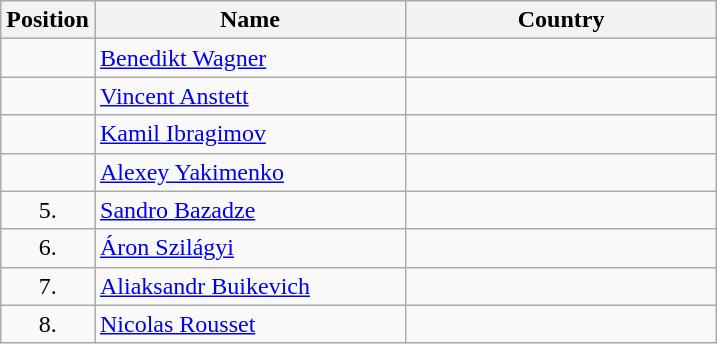<table class="wikitable">
<tr>
<th width="20">Position</th>
<th width="200">Name</th>
<th width="200">Country</th>
</tr>
<tr>
<td align="center"></td>
<td><a href='#'>Benedikt Wagner</a></td>
<td></td>
</tr>
<tr>
<td align="center"></td>
<td><a href='#'>Vincent Anstett</a></td>
<td></td>
</tr>
<tr>
<td align="center"></td>
<td><a href='#'>Kamil Ibragimov</a></td>
<td></td>
</tr>
<tr>
<td align="center"></td>
<td><a href='#'>Alexey Yakimenko</a></td>
<td></td>
</tr>
<tr>
<td align="center">5.</td>
<td><a href='#'>Sandro Bazadze</a></td>
<td></td>
</tr>
<tr>
<td align="center">6.</td>
<td><a href='#'>Áron Szilágyi</a></td>
<td></td>
</tr>
<tr>
<td align="center">7.</td>
<td><a href='#'>Aliaksandr Buikevich</a></td>
<td></td>
</tr>
<tr>
<td align="center">8.</td>
<td><a href='#'>Nicolas Rousset</a></td>
<td></td>
</tr>
</table>
